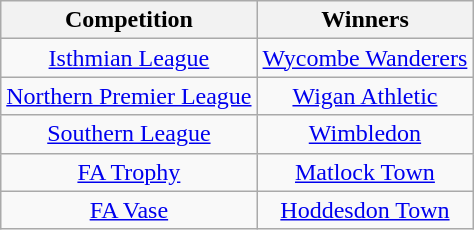<table class="wikitable" style="text-align:center;">
<tr>
<th>Competition</th>
<th>Winners</th>
</tr>
<tr>
<td><a href='#'>Isthmian League</a></td>
<td><a href='#'>Wycombe Wanderers</a></td>
</tr>
<tr>
<td><a href='#'>Northern Premier League</a></td>
<td><a href='#'>Wigan Athletic</a></td>
</tr>
<tr>
<td><a href='#'>Southern League</a></td>
<td><a href='#'>Wimbledon</a></td>
</tr>
<tr>
<td><a href='#'>FA Trophy</a></td>
<td><a href='#'>Matlock Town</a></td>
</tr>
<tr>
<td><a href='#'>FA Vase</a></td>
<td><a href='#'>Hoddesdon Town</a></td>
</tr>
</table>
